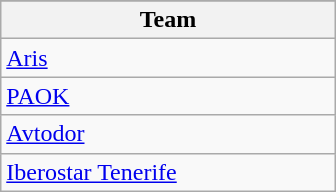<table class="wikitable" style="width:14em;float:left; margin-right:0.5em">
<tr>
</tr>
<tr>
<th>Team</th>
</tr>
<tr>
<td> <a href='#'>Aris</a></td>
</tr>
<tr>
<td> <a href='#'>PAOK</a></td>
</tr>
<tr>
<td> <a href='#'>Avtodor</a></td>
</tr>
<tr>
<td> <a href='#'>Iberostar Tenerife</a></td>
</tr>
</table>
